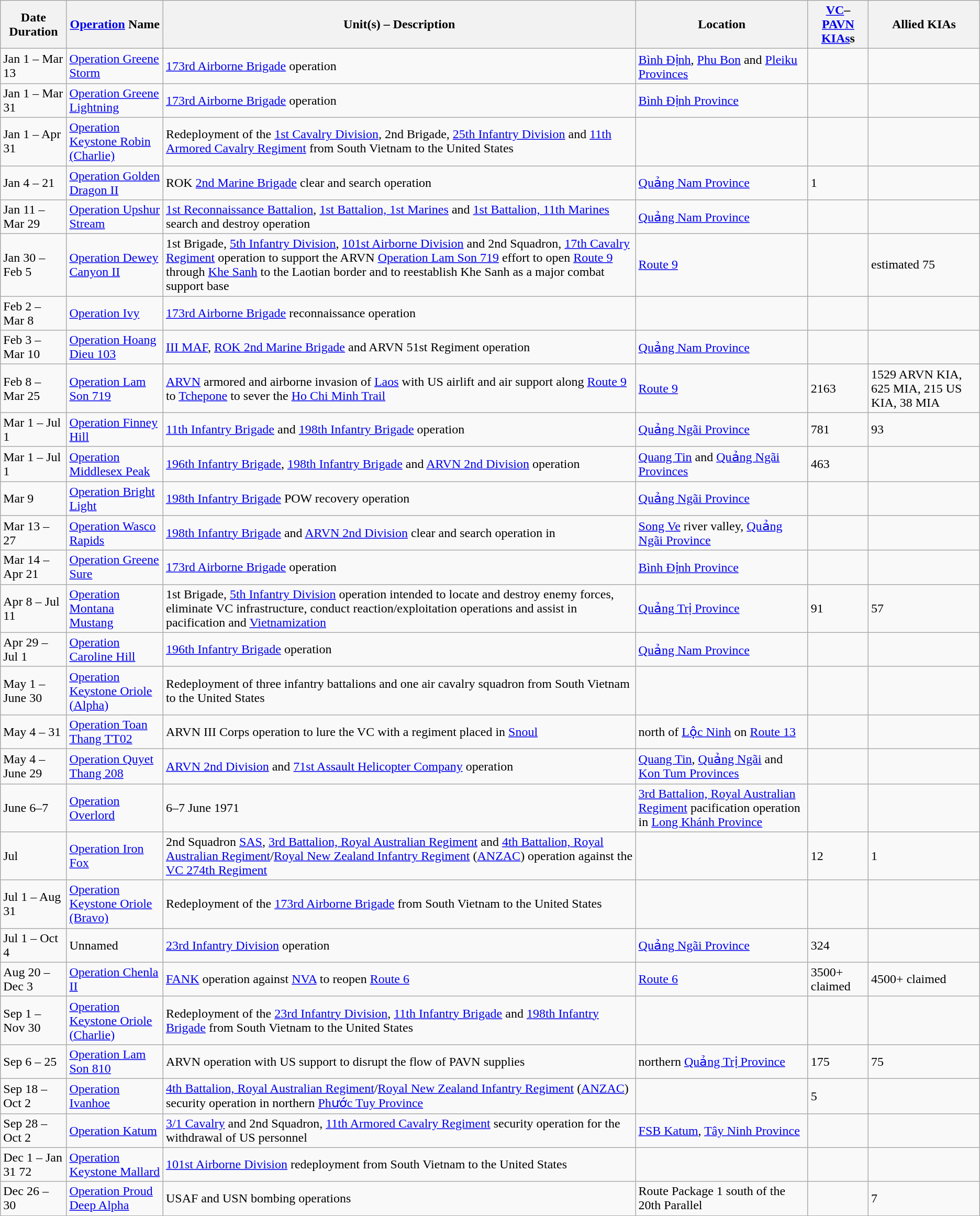<table class="wikitable sortable">
<tr>
<th>Date Duration</th>
<th><a href='#'>Operation</a> Name</th>
<th>Unit(s) – Description</th>
<th>Location</th>
<th><a href='#'>VC</a>–<a href='#'>PAVN</a> <a href='#'>KIAs</a>s</th>
<th>Allied KIAs</th>
</tr>
<tr>
<td>Jan 1 – Mar 13</td>
<td><a href='#'>Operation Greene Storm</a></td>
<td><a href='#'>173rd Airborne Brigade</a> operation</td>
<td><a href='#'>Bình Định</a>, <a href='#'>Phu Bon</a> and <a href='#'>Pleiku Provinces</a></td>
<td></td>
<td></td>
</tr>
<tr>
<td>Jan 1 – Mar 31</td>
<td><a href='#'>Operation Greene Lightning</a></td>
<td><a href='#'>173rd Airborne Brigade</a> operation</td>
<td><a href='#'>Bình Định Province</a></td>
<td></td>
<td></td>
</tr>
<tr>
<td>Jan 1 – Apr 31</td>
<td><a href='#'>Operation Keystone Robin (Charlie)</a></td>
<td>Redeployment of the <a href='#'>1st Cavalry Division</a>, 2nd Brigade, <a href='#'>25th Infantry Division</a> and <a href='#'>11th Armored Cavalry Regiment</a> from South Vietnam to the United States</td>
<td></td>
<td></td>
<td></td>
</tr>
<tr>
<td>Jan 4 – 21</td>
<td><a href='#'>Operation Golden Dragon II</a></td>
<td>ROK <a href='#'>2nd Marine Brigade</a> clear and search operation</td>
<td><a href='#'>Quảng Nam Province</a></td>
<td>1</td>
<td></td>
</tr>
<tr>
<td>Jan 11 – Mar 29</td>
<td><a href='#'>Operation Upshur Stream</a></td>
<td><a href='#'>1st Reconnaissance Battalion</a>, <a href='#'>1st Battalion, 1st Marines</a> and <a href='#'>1st Battalion, 11th Marines</a> search and destroy operation</td>
<td><a href='#'>Quảng Nam Province</a></td>
<td></td>
<td></td>
</tr>
<tr>
<td>Jan 30 – Feb 5</td>
<td><a href='#'>Operation Dewey Canyon II</a></td>
<td>1st Brigade, <a href='#'>5th Infantry Division</a>, <a href='#'>101st Airborne Division</a> and 2nd Squadron, <a href='#'>17th Cavalry Regiment</a> operation to support the ARVN <a href='#'>Operation Lam Son 719</a> effort to open <a href='#'>Route 9</a> through <a href='#'>Khe Sanh</a> to the Laotian border and to reestablish Khe Sanh as a major combat support base</td>
<td><a href='#'>Route 9</a></td>
<td></td>
<td>estimated 75</td>
</tr>
<tr>
<td>Feb 2 – Mar 8</td>
<td><a href='#'>Operation Ivy</a></td>
<td><a href='#'>173rd Airborne Brigade</a> reconnaissance operation</td>
<td></td>
<td></td>
<td></td>
</tr>
<tr>
<td>Feb 3 – Mar 10</td>
<td><a href='#'>Operation Hoang Dieu 103</a></td>
<td><a href='#'>III MAF</a>, <a href='#'>ROK 2nd Marine Brigade</a> and ARVN 51st Regiment operation</td>
<td><a href='#'>Quảng Nam Province</a></td>
<td></td>
<td></td>
</tr>
<tr>
<td>Feb 8 – Mar 25</td>
<td><a href='#'>Operation Lam Son 719</a></td>
<td><a href='#'>ARVN</a> armored and airborne invasion of <a href='#'>Laos</a> with US airlift and air support along <a href='#'>Route 9</a> to <a href='#'>Tchepone</a> to sever the <a href='#'>Ho Chi Minh Trail</a></td>
<td><a href='#'>Route 9</a></td>
<td>2163</td>
<td>1529 ARVN KIA, 625 MIA, 215 US KIA, 38 MIA</td>
</tr>
<tr>
<td>Mar 1 – Jul 1</td>
<td><a href='#'>Operation Finney Hill</a></td>
<td><a href='#'>11th Infantry Brigade</a> and <a href='#'>198th Infantry Brigade</a> operation</td>
<td><a href='#'>Quảng Ngãi Province</a></td>
<td>781</td>
<td>93</td>
</tr>
<tr>
<td>Mar 1 – Jul 1</td>
<td><a href='#'>Operation Middlesex Peak</a></td>
<td><a href='#'>196th Infantry Brigade</a>, <a href='#'>198th Infantry Brigade</a> and <a href='#'>ARVN 2nd Division</a> operation</td>
<td><a href='#'>Quang Tin</a> and <a href='#'>Quảng Ngãi Provinces</a></td>
<td>463</td>
<td></td>
</tr>
<tr>
<td>Mar 9</td>
<td><a href='#'>Operation Bright Light</a></td>
<td><a href='#'>198th Infantry Brigade</a> POW recovery operation</td>
<td><a href='#'>Quảng Ngãi Province</a></td>
<td></td>
<td></td>
</tr>
<tr>
<td>Mar 13 – 27</td>
<td><a href='#'>Operation Wasco Rapids</a></td>
<td><a href='#'>198th Infantry Brigade</a> and <a href='#'>ARVN 2nd Division</a> clear and search operation in</td>
<td><a href='#'>Song Ve</a> river valley, <a href='#'>Quảng Ngãi Province</a></td>
<td></td>
<td></td>
</tr>
<tr>
<td>Mar 14 – Apr 21</td>
<td><a href='#'>Operation Greene Sure</a></td>
<td><a href='#'>173rd Airborne Brigade</a> operation</td>
<td><a href='#'>Bình Định Province</a></td>
<td></td>
<td></td>
</tr>
<tr>
<td>Apr 8 – Jul 11</td>
<td><a href='#'>Operation Montana Mustang</a></td>
<td>1st Brigade, <a href='#'>5th Infantry Division</a> operation intended to locate and destroy enemy forces, eliminate VC infrastructure, conduct reaction/exploitation operations and assist in pacification and <a href='#'>Vietnamization</a></td>
<td><a href='#'>Quảng Trị Province</a></td>
<td>91</td>
<td>57</td>
</tr>
<tr>
<td>Apr 29 – Jul 1</td>
<td><a href='#'>Operation Caroline Hill</a></td>
<td><a href='#'>196th Infantry Brigade</a> operation</td>
<td><a href='#'>Quảng Nam Province</a></td>
<td></td>
<td></td>
</tr>
<tr>
<td>May 1 – June 30</td>
<td><a href='#'>Operation Keystone Oriole (Alpha)</a></td>
<td>Redeployment of three infantry battalions and one air cavalry squadron from South Vietnam to the United States</td>
<td></td>
<td></td>
<td></td>
</tr>
<tr>
<td>May 4 – 31</td>
<td><a href='#'>Operation Toan Thang TT02</a></td>
<td>ARVN III Corps operation to lure the VC with a regiment placed in <a href='#'>Snoul</a></td>
<td>north of <a href='#'>Lộc Ninh</a> on <a href='#'>Route 13</a></td>
<td></td>
<td></td>
</tr>
<tr>
<td>May 4 – June 29</td>
<td><a href='#'>Operation Quyet Thang 208</a></td>
<td><a href='#'>ARVN 2nd Division</a> and <a href='#'>71st Assault Helicopter Company</a> operation</td>
<td><a href='#'>Quang Tin</a>, <a href='#'>Quảng Ngãi</a> and <a href='#'>Kon Tum Provinces</a></td>
<td></td>
<td></td>
</tr>
<tr>
<td>June 6–7</td>
<td><a href='#'>Operation Overlord</a></td>
<td>6–7 June 1971</td>
<td><a href='#'>3rd Battalion, Royal Australian Regiment</a> pacification operation in <a href='#'>Long Khánh Province</a></td>
<td></td>
<td></td>
</tr>
<tr>
<td>Jul</td>
<td><a href='#'>Operation Iron Fox</a></td>
<td>2nd Squadron <a href='#'>SAS</a>, <a href='#'>3rd Battalion, Royal Australian Regiment</a> and <a href='#'>4th Battalion, Royal Australian Regiment</a>/<a href='#'>Royal New Zealand Infantry Regiment</a> (<a href='#'>ANZAC</a>) operation against the <a href='#'>VC 274th Regiment</a></td>
<td></td>
<td>12</td>
<td>1</td>
</tr>
<tr>
<td>Jul 1 – Aug 31</td>
<td><a href='#'>Operation Keystone Oriole (Bravo)</a></td>
<td>Redeployment of the <a href='#'>173rd Airborne Brigade</a> from South Vietnam to the United States</td>
<td></td>
<td></td>
<td></td>
</tr>
<tr>
<td>Jul 1 – Oct 4</td>
<td>Unnamed </td>
<td><a href='#'>23rd Infantry Division</a> operation</td>
<td><a href='#'>Quảng Ngãi Province</a></td>
<td>324</td>
<td></td>
</tr>
<tr>
<td>Aug 20 – Dec 3</td>
<td><a href='#'>Operation Chenla II</a></td>
<td><a href='#'>FANK</a> operation against <a href='#'>NVA</a> to reopen <a href='#'>Route 6</a></td>
<td><a href='#'>Route 6</a></td>
<td>3500+ claimed</td>
<td>4500+ claimed</td>
</tr>
<tr>
<td>Sep 1 – Nov 30</td>
<td><a href='#'>Operation Keystone Oriole (Charlie)</a></td>
<td>Redeployment of the <a href='#'>23rd Infantry Division</a>, <a href='#'>11th Infantry Brigade</a> and <a href='#'>198th Infantry Brigade</a> from South Vietnam to the United States</td>
<td></td>
<td></td>
<td></td>
</tr>
<tr>
<td>Sep 6 – 25</td>
<td><a href='#'>Operation Lam Son 810</a></td>
<td>ARVN operation with US support to disrupt the flow of PAVN supplies</td>
<td>northern <a href='#'>Quảng Trị Province</a></td>
<td>175</td>
<td>75</td>
</tr>
<tr>
<td>Sep 18 – Oct 2</td>
<td><a href='#'>Operation Ivanhoe</a></td>
<td><a href='#'>4th Battalion, Royal Australian Regiment</a>/<a href='#'>Royal New Zealand Infantry Regiment</a> (<a href='#'>ANZAC</a>) security operation in northern <a href='#'>Phước Tuy Province</a></td>
<td></td>
<td>5</td>
</tr>
<tr>
<td>Sep 28 – Oct 2</td>
<td><a href='#'>Operation Katum</a></td>
<td><a href='#'>3/1 Cavalry</a> and 2nd Squadron, <a href='#'>11th Armored Cavalry Regiment</a> security operation for the withdrawal of US personnel</td>
<td><a href='#'>FSB Katum</a>, <a href='#'>Tây Ninh Province</a></td>
<td></td>
<td></td>
</tr>
<tr>
<td>Dec 1 – Jan 31 72</td>
<td><a href='#'>Operation Keystone Mallard</a></td>
<td><a href='#'>101st Airborne Division</a> redeployment from South Vietnam to the United States</td>
<td></td>
<td></td>
<td></td>
</tr>
<tr>
<td>Dec 26 – 30</td>
<td><a href='#'>Operation Proud Deep Alpha</a></td>
<td>USAF and USN bombing operations</td>
<td>Route Package 1 south of the 20th Parallel</td>
<td></td>
<td>7</td>
</tr>
</table>
